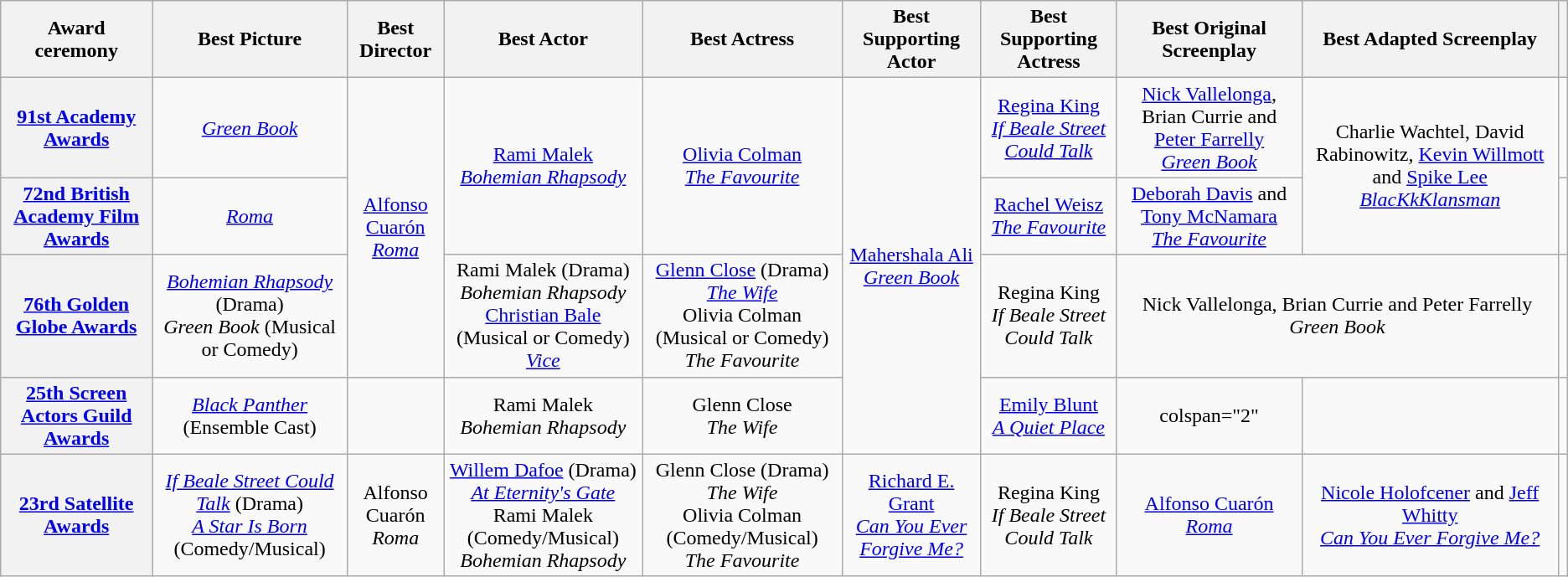<table class="wikitable" style="text-align:center">
<tr>
<th>Award ceremony</th>
<th>Best Picture</th>
<th>Best Director</th>
<th>Best Actor</th>
<th>Best Actress</th>
<th>Best Supporting Actor</th>
<th>Best Supporting Actress</th>
<th>Best Original Screenplay</th>
<th>Best Adapted Screenplay</th>
<th></th>
</tr>
<tr>
<th scope="row"><a href='#'>91st Academy Awards</a></th>
<td><em><a href='#'>Green Book</a></em></td>
<td rowspan="3"><a href='#'>Alfonso Cuarón</a><br><em><a href='#'>Roma</a></em></td>
<td rowspan="2"><a href='#'>Rami Malek</a><br><em><a href='#'>Bohemian Rhapsody</a></em></td>
<td rowspan="2"><a href='#'>Olivia Colman</a><br><em><a href='#'>The Favourite</a></em></td>
<td rowspan="4"><a href='#'>Mahershala Ali</a><br><em><a href='#'>Green Book</a></em></td>
<td><a href='#'>Regina King</a><br><em><a href='#'>If Beale Street Could Talk</a></em></td>
<td><a href='#'>Nick Vallelonga</a>, Brian Currie and <a href='#'>Peter Farrelly</a><br><em><a href='#'>Green Book</a></em></td>
<td rowspan="2">Charlie Wachtel, David Rabinowitz, <a href='#'>Kevin Willmott</a> and <a href='#'>Spike Lee</a><br><em><a href='#'>BlacKkKlansman</a></em></td>
<td></td>
</tr>
<tr>
<th scope="row"><a href='#'>72nd British Academy Film Awards</a></th>
<td><em><a href='#'>Roma</a></em></td>
<td><a href='#'>Rachel Weisz</a><br><em><a href='#'>The Favourite</a></em></td>
<td><a href='#'>Deborah Davis</a> and <a href='#'>Tony McNamara</a><br><em><a href='#'>The Favourite</a></em></td>
<td></td>
</tr>
<tr>
<th scope="row"><a href='#'>76th Golden Globe Awards</a></th>
<td><em><a href='#'>Bohemian Rhapsody</a></em> (Drama)<br><em>Green Book</em> (Musical or Comedy)</td>
<td>Rami Malek (Drama)<br><em>Bohemian Rhapsody</em><br><a href='#'>Christian Bale</a> (Musical or Comedy)<br><em><a href='#'>Vice</a></em></td>
<td><a href='#'>Glenn Close</a> (Drama)<br><em><a href='#'>The Wife</a></em><br>Olivia Colman (Musical or Comedy)<br><em>The Favourite</em></td>
<td>Regina King<br><em>If Beale Street Could Talk</em></td>
<td colspan="2">Nick Vallelonga, Brian Currie and Peter Farrelly<br><em>Green Book</em></td>
<td></td>
</tr>
<tr>
<th scope="row"><a href='#'>25th Screen Actors Guild Awards</a></th>
<td><em><a href='#'>Black Panther</a></em> (Ensemble Cast)</td>
<td></td>
<td>Rami Malek<br><em>Bohemian Rhapsody</em></td>
<td>Glenn Close<br><em>The Wife</em></td>
<td><a href='#'>Emily Blunt</a><br><em><a href='#'>A Quiet Place</a></em></td>
<td>colspan="2" </td>
<td></td>
</tr>
<tr>
<th scope="row"><a href='#'>23rd Satellite Awards</a></th>
<td><em><a href='#'>If Beale Street Could Talk</a></em> (Drama)<br><em><a href='#'>A Star Is Born</a></em> (Comedy/Musical)</td>
<td>Alfonso Cuarón<br><em>Roma</em></td>
<td><a href='#'>Willem Dafoe</a> (Drama)<br><em><a href='#'>At Eternity's Gate</a></em><br>Rami Malek (Comedy/Musical)<br><em>Bohemian Rhapsody</em></td>
<td>Glenn Close (Drama)<br><em>The Wife</em><br>Olivia Colman (Comedy/Musical)<br><em>The Favourite</em></td>
<td><a href='#'>Richard E. Grant</a><br><em><a href='#'>Can You Ever Forgive Me?</a></em></td>
<td>Regina King<br><em>If Beale Street Could Talk</em></td>
<td><a href='#'>Alfonso Cuarón</a><br><em><a href='#'>Roma</a></em></td>
<td><a href='#'>Nicole Holofcener</a> and <a href='#'>Jeff Whitty</a><br><em><a href='#'>Can You Ever Forgive Me?</a></em></td>
<td></td>
</tr>
</table>
